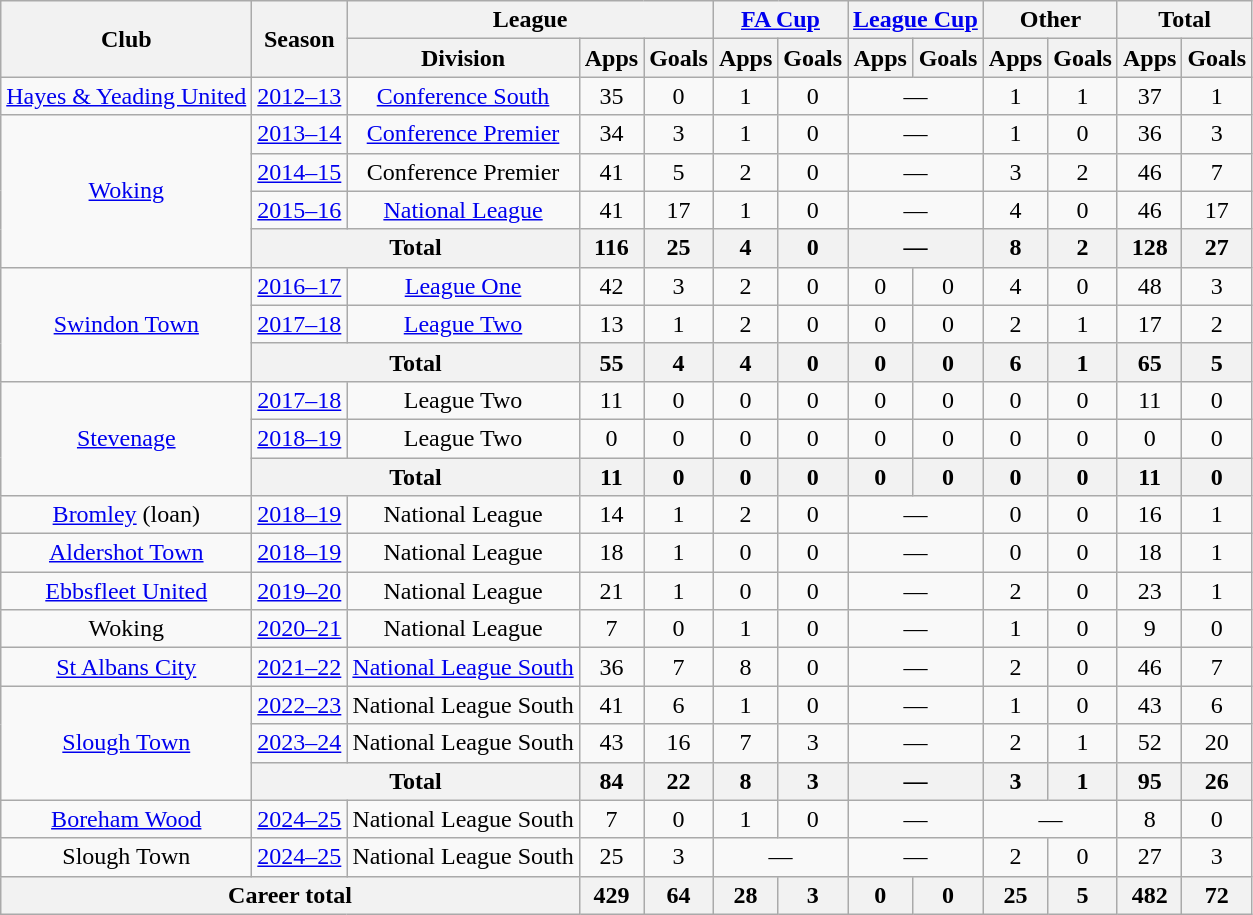<table class="wikitable" style="text-align: center;">
<tr>
<th rowspan="2">Club</th>
<th rowspan="2">Season</th>
<th colspan="3">League</th>
<th colspan="2"><a href='#'>FA Cup</a></th>
<th colspan="2"><a href='#'>League Cup</a></th>
<th colspan="2">Other</th>
<th colspan="2">Total</th>
</tr>
<tr>
<th>Division</th>
<th>Apps</th>
<th>Goals</th>
<th>Apps</th>
<th>Goals</th>
<th>Apps</th>
<th>Goals</th>
<th>Apps</th>
<th>Goals</th>
<th>Apps</th>
<th>Goals</th>
</tr>
<tr>
<td><a href='#'>Hayes & Yeading United</a></td>
<td><a href='#'>2012–13</a></td>
<td><a href='#'>Conference South</a></td>
<td>35</td>
<td>0</td>
<td>1</td>
<td>0</td>
<td colspan="2">—</td>
<td>1</td>
<td>1</td>
<td>37</td>
<td>1</td>
</tr>
<tr>
<td rowspan="4" valign="center"><a href='#'>Woking</a></td>
<td><a href='#'>2013–14</a></td>
<td><a href='#'>Conference Premier</a></td>
<td>34</td>
<td>3</td>
<td>1</td>
<td>0</td>
<td colspan="2">—</td>
<td>1</td>
<td>0</td>
<td>36</td>
<td>3</td>
</tr>
<tr>
<td><a href='#'>2014–15</a></td>
<td>Conference Premier</td>
<td>41</td>
<td>5</td>
<td>2</td>
<td>0</td>
<td colspan="2">—</td>
<td>3</td>
<td>2</td>
<td>46</td>
<td>7</td>
</tr>
<tr>
<td><a href='#'>2015–16</a></td>
<td><a href='#'>National League</a></td>
<td>41</td>
<td>17</td>
<td>1</td>
<td>0</td>
<td colspan="2">—</td>
<td>4</td>
<td>0</td>
<td>46</td>
<td>17</td>
</tr>
<tr>
<th colspan="2">Total</th>
<th>116</th>
<th>25</th>
<th>4</th>
<th>0</th>
<th colspan="2">—</th>
<th>8</th>
<th>2</th>
<th>128</th>
<th>27</th>
</tr>
<tr>
<td rowspan="3" valign="center"><a href='#'>Swindon Town</a></td>
<td><a href='#'>2016–17</a></td>
<td><a href='#'>League One</a></td>
<td>42</td>
<td>3</td>
<td>2</td>
<td>0</td>
<td>0</td>
<td>0</td>
<td>4</td>
<td>0</td>
<td>48</td>
<td>3</td>
</tr>
<tr>
<td><a href='#'>2017–18</a></td>
<td><a href='#'>League Two</a></td>
<td>13</td>
<td>1</td>
<td>2</td>
<td>0</td>
<td>0</td>
<td>0</td>
<td>2</td>
<td>1</td>
<td>17</td>
<td>2</td>
</tr>
<tr>
<th colspan="2">Total</th>
<th>55</th>
<th>4</th>
<th>4</th>
<th>0</th>
<th>0</th>
<th>0</th>
<th>6</th>
<th>1</th>
<th>65</th>
<th>5</th>
</tr>
<tr>
<td rowspan="3" valign="center"><a href='#'>Stevenage</a></td>
<td><a href='#'>2017–18</a></td>
<td>League Two</td>
<td>11</td>
<td>0</td>
<td>0</td>
<td>0</td>
<td>0</td>
<td>0</td>
<td>0</td>
<td>0</td>
<td>11</td>
<td>0</td>
</tr>
<tr>
<td><a href='#'>2018–19</a></td>
<td>League Two</td>
<td>0</td>
<td>0</td>
<td>0</td>
<td>0</td>
<td>0</td>
<td>0</td>
<td>0</td>
<td>0</td>
<td>0</td>
<td>0</td>
</tr>
<tr>
<th colspan="2">Total</th>
<th>11</th>
<th>0</th>
<th>0</th>
<th>0</th>
<th>0</th>
<th>0</th>
<th>0</th>
<th>0</th>
<th>11</th>
<th>0</th>
</tr>
<tr>
<td><a href='#'>Bromley</a> (loan)</td>
<td><a href='#'>2018–19</a></td>
<td>National League</td>
<td>14</td>
<td>1</td>
<td>2</td>
<td>0</td>
<td colspan="2">—</td>
<td>0</td>
<td>0</td>
<td>16</td>
<td>1</td>
</tr>
<tr>
<td><a href='#'>Aldershot Town</a></td>
<td><a href='#'>2018–19</a></td>
<td>National League</td>
<td>18</td>
<td>1</td>
<td>0</td>
<td>0</td>
<td colspan="2">—</td>
<td>0</td>
<td>0</td>
<td>18</td>
<td>1</td>
</tr>
<tr>
<td><a href='#'>Ebbsfleet United</a></td>
<td><a href='#'>2019–20</a></td>
<td>National League</td>
<td>21</td>
<td>1</td>
<td>0</td>
<td>0</td>
<td colspan="2">—</td>
<td>2</td>
<td>0</td>
<td>23</td>
<td>1</td>
</tr>
<tr>
<td>Woking</td>
<td><a href='#'>2020–21</a></td>
<td>National League</td>
<td>7</td>
<td>0</td>
<td>1</td>
<td>0</td>
<td colspan="2">—</td>
<td>1</td>
<td>0</td>
<td>9</td>
<td>0</td>
</tr>
<tr>
<td><a href='#'>St Albans City</a></td>
<td><a href='#'>2021–22</a></td>
<td><a href='#'>National League South</a></td>
<td>36</td>
<td>7</td>
<td>8</td>
<td>0</td>
<td colspan="2">—</td>
<td>2</td>
<td>0</td>
<td>46</td>
<td>7</td>
</tr>
<tr>
<td rowspan="3" valign="center"><a href='#'>Slough Town</a></td>
<td><a href='#'>2022–23</a></td>
<td>National League South</td>
<td>41</td>
<td>6</td>
<td>1</td>
<td>0</td>
<td colspan="2">—</td>
<td>1</td>
<td>0</td>
<td>43</td>
<td>6</td>
</tr>
<tr>
<td><a href='#'>2023–24</a></td>
<td>National League South</td>
<td>43</td>
<td>16</td>
<td>7</td>
<td>3</td>
<td colspan="2">—</td>
<td>2</td>
<td>1</td>
<td>52</td>
<td>20</td>
</tr>
<tr>
<th colspan="2">Total</th>
<th>84</th>
<th>22</th>
<th>8</th>
<th>3</th>
<th colspan="2">—</th>
<th>3</th>
<th>1</th>
<th>95</th>
<th>26</th>
</tr>
<tr>
<td><a href='#'>Boreham Wood</a></td>
<td><a href='#'>2024–25</a></td>
<td>National League South</td>
<td>7</td>
<td>0</td>
<td>1</td>
<td>0</td>
<td colspan="2">—</td>
<td colspan="2">—</td>
<td>8</td>
<td>0</td>
</tr>
<tr>
<td>Slough Town</td>
<td><a href='#'>2024–25</a></td>
<td>National League South</td>
<td>25</td>
<td>3</td>
<td colspan="2">—</td>
<td colspan="2">—</td>
<td>2</td>
<td>0</td>
<td>27</td>
<td>3</td>
</tr>
<tr>
<th colspan="3">Career total</th>
<th>429</th>
<th>64</th>
<th>28</th>
<th>3</th>
<th>0</th>
<th>0</th>
<th>25</th>
<th>5</th>
<th>482</th>
<th>72</th>
</tr>
</table>
